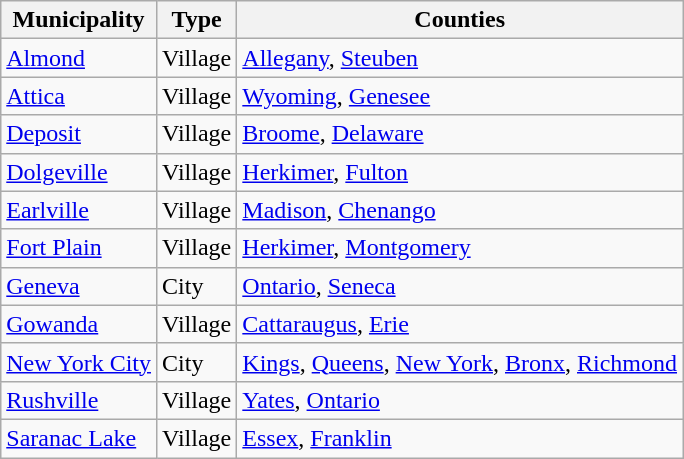<table class="wikitable sortable">
<tr>
<th>Municipality</th>
<th>Type</th>
<th>Counties</th>
</tr>
<tr>
<td><a href='#'>Almond</a></td>
<td>Village</td>
<td><a href='#'>Allegany</a>, <a href='#'>Steuben</a></td>
</tr>
<tr>
<td><a href='#'>Attica</a></td>
<td>Village</td>
<td><a href='#'>Wyoming</a>, <a href='#'>Genesee</a></td>
</tr>
<tr>
<td><a href='#'>Deposit</a></td>
<td>Village</td>
<td><a href='#'>Broome</a>, <a href='#'>Delaware</a></td>
</tr>
<tr>
<td><a href='#'>Dolgeville</a></td>
<td>Village</td>
<td><a href='#'>Herkimer</a>, <a href='#'>Fulton</a></td>
</tr>
<tr>
<td><a href='#'>Earlville</a></td>
<td>Village</td>
<td><a href='#'>Madison</a>, <a href='#'>Chenango</a></td>
</tr>
<tr>
<td><a href='#'>Fort Plain</a></td>
<td>Village</td>
<td><a href='#'>Herkimer</a>, <a href='#'>Montgomery</a></td>
</tr>
<tr>
<td><a href='#'>Geneva</a></td>
<td>City</td>
<td><a href='#'>Ontario</a>, <a href='#'>Seneca</a></td>
</tr>
<tr>
<td><a href='#'>Gowanda</a></td>
<td>Village</td>
<td><a href='#'>Cattaraugus</a>, <a href='#'>Erie</a></td>
</tr>
<tr>
<td><a href='#'>New York City</a></td>
<td>City</td>
<td><a href='#'>Kings</a>, <a href='#'>Queens</a>, <a href='#'>New York</a>, <a href='#'>Bronx</a>, <a href='#'>Richmond</a></td>
</tr>
<tr>
<td><a href='#'>Rushville</a></td>
<td>Village</td>
<td><a href='#'>Yates</a>, <a href='#'>Ontario</a></td>
</tr>
<tr>
<td><a href='#'>Saranac Lake</a></td>
<td>Village</td>
<td><a href='#'>Essex</a>, <a href='#'>Franklin</a></td>
</tr>
</table>
